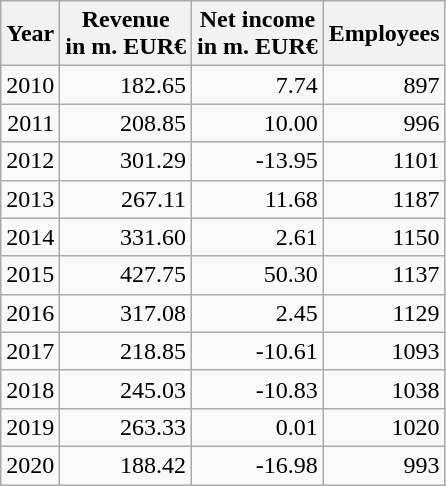<table class="wikitable float-left" style="text-align: right;">
<tr>
<th>Year</th>
<th>Revenue<br>in m. EUR€</th>
<th>Net income<br>in m. EUR€</th>
<th>Employees</th>
</tr>
<tr>
<td>2010</td>
<td>182.65</td>
<td>7.74</td>
<td>897</td>
</tr>
<tr>
<td>2011</td>
<td>208.85</td>
<td>10.00</td>
<td>996</td>
</tr>
<tr>
<td>2012</td>
<td>301.29</td>
<td>-13.95</td>
<td>1101</td>
</tr>
<tr>
<td>2013</td>
<td>267.11</td>
<td>11.68</td>
<td>1187</td>
</tr>
<tr>
<td>2014</td>
<td>331.60</td>
<td>2.61</td>
<td>1150</td>
</tr>
<tr>
<td>2015</td>
<td>427.75</td>
<td>50.30</td>
<td>1137</td>
</tr>
<tr>
<td>2016</td>
<td>317.08</td>
<td>2.45</td>
<td>1129</td>
</tr>
<tr>
<td>2017</td>
<td>218.85</td>
<td>-10.61</td>
<td>1093</td>
</tr>
<tr>
<td>2018</td>
<td>245.03</td>
<td>-10.83</td>
<td>1038</td>
</tr>
<tr>
<td>2019</td>
<td>263.33</td>
<td>0.01</td>
<td>1020</td>
</tr>
<tr>
<td>2020</td>
<td>188.42</td>
<td>-16.98</td>
<td>993</td>
</tr>
</table>
